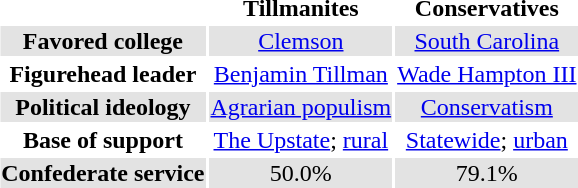<table style="float:right; margin-left: 1em; margin-bottom: 1em; text-align: center">
<tr>
<th></th>
<td><strong>Tillmanites</strong></td>
<td><strong>Conservatives</strong></td>
</tr>
<tr style="background: #e3e3e3;">
<td><strong>Favored college</strong></td>
<td><a href='#'>Clemson</a></td>
<td><a href='#'>South Carolina</a></td>
</tr>
<tr>
<td><strong>Figurehead leader</strong></td>
<td><a href='#'>Benjamin Tillman</a></td>
<td><a href='#'>Wade Hampton III</a></td>
</tr>
<tr style="background: #e3e3e3;">
<td><strong>Political ideology</strong></td>
<td><a href='#'>Agrarian populism</a></td>
<td><a href='#'>Conservatism</a></td>
</tr>
<tr>
<td><strong>Base of support</strong></td>
<td><a href='#'>The Upstate</a>; <a href='#'>rural</a></td>
<td><a href='#'>Statewide</a>; <a href='#'>urban</a></td>
</tr>
<tr style="background: #e3e3e3;">
<td><strong>Confederate service</strong></td>
<td>50.0%</td>
<td>79.1%</td>
</tr>
<tr>
</tr>
</table>
